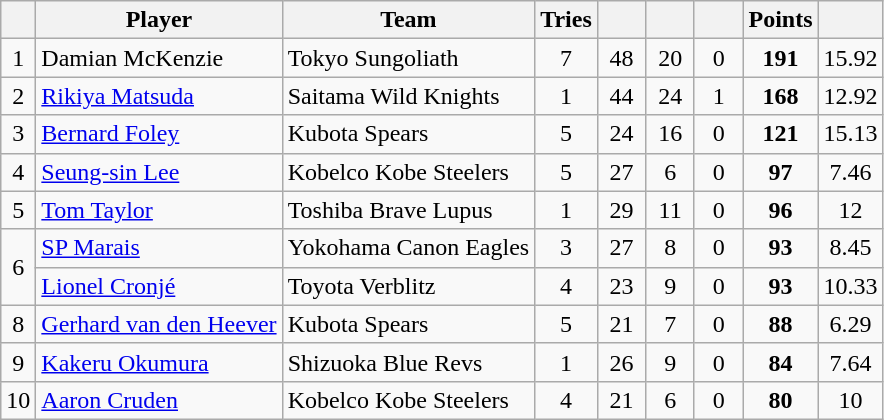<table class="wikitable sortable">
<tr>
<th></th>
<th>Player</th>
<th>Team</th>
<th width="25">Tries</th>
<th width="25"></th>
<th width="25"></th>
<th width="25"></th>
<th width="25">Points</th>
<th width="25"></th>
</tr>
<tr>
<td align=center>1</td>
<td> Damian McKenzie</td>
<td>Tokyo Sungoliath</td>
<td align=center>7</td>
<td align=center>48</td>
<td align=center>20</td>
<td align=center>0</td>
<td align=center><strong>191</strong></td>
<td align=center>15.92</td>
</tr>
<tr>
<td align=center>2</td>
<td> <a href='#'>Rikiya Matsuda</a></td>
<td>Saitama Wild Knights</td>
<td align=center>1</td>
<td align=center>44</td>
<td align=center>24</td>
<td align=center>1</td>
<td align=center><strong>168</strong></td>
<td align=center>12.92</td>
</tr>
<tr>
<td align=center>3</td>
<td> <a href='#'>Bernard Foley</a></td>
<td>Kubota Spears</td>
<td align=center>5</td>
<td align=center>24</td>
<td align=center>16</td>
<td align=center>0</td>
<td align=center><strong>121</strong></td>
<td align=center>15.13</td>
</tr>
<tr>
<td align=center>4</td>
<td> <a href='#'>Seung-sin Lee</a></td>
<td>Kobelco Kobe Steelers</td>
<td align=center>5</td>
<td align=center>27</td>
<td align=center>6</td>
<td align=center>0</td>
<td align=center><strong>97</strong></td>
<td align=center>7.46</td>
</tr>
<tr>
<td align=center>5</td>
<td> <a href='#'>Tom Taylor</a></td>
<td>Toshiba Brave Lupus</td>
<td align=center>1</td>
<td align=center>29</td>
<td align=center>11</td>
<td align=center>0</td>
<td align=center><strong>96</strong></td>
<td align=center>12</td>
</tr>
<tr>
<td align=center rowspan=2>6</td>
<td> <a href='#'>SP Marais</a></td>
<td>Yokohama Canon Eagles</td>
<td align=center>3</td>
<td align=center>27</td>
<td align=center>8</td>
<td align=center>0</td>
<td align=center><strong>93</strong></td>
<td align=center>8.45</td>
</tr>
<tr>
<td> <a href='#'>Lionel Cronjé</a></td>
<td>Toyota Verblitz</td>
<td align=center>4</td>
<td align=center>23</td>
<td align=center>9</td>
<td align=center>0</td>
<td align=center><strong>93</strong></td>
<td align=center>10.33</td>
</tr>
<tr>
<td align=center>8</td>
<td> <a href='#'>Gerhard van den Heever</a></td>
<td>Kubota Spears</td>
<td align=center>5</td>
<td align=center>21</td>
<td align=center>7</td>
<td align=center>0</td>
<td align=center><strong>88</strong></td>
<td align=center>6.29</td>
</tr>
<tr>
<td align=center>9</td>
<td> <a href='#'>Kakeru Okumura</a></td>
<td>Shizuoka Blue Revs</td>
<td align=center>1</td>
<td align=center>26</td>
<td align=center>9</td>
<td align=center>0</td>
<td align=center><strong>84</strong></td>
<td align=center>7.64</td>
</tr>
<tr>
<td align=center>10</td>
<td> <a href='#'>Aaron Cruden</a></td>
<td>Kobelco Kobe Steelers</td>
<td align=center>4</td>
<td align=center>21</td>
<td align=center>6</td>
<td align=center>0</td>
<td align=center><strong>80</strong></td>
<td align=center>10</td>
</tr>
</table>
